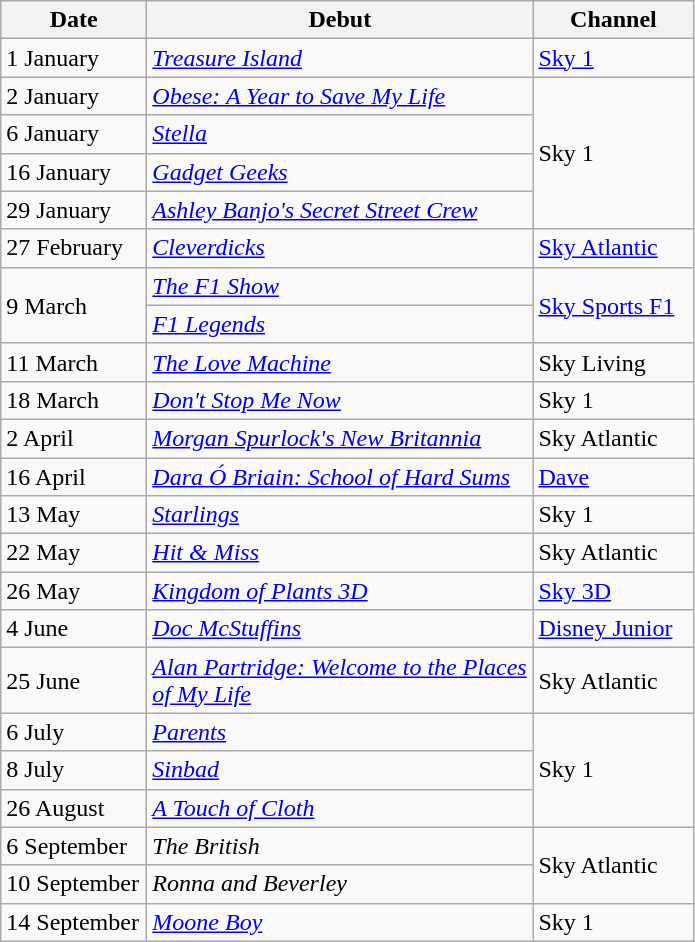<table class="wikitable">
<tr>
<th width=90>Date</th>
<th width=250>Debut</th>
<th width=100>Channel</th>
</tr>
<tr>
<td>1 January</td>
<td><em><a href='#'>Treasure Island</a></em></td>
<td><a href='#'>Sky 1</a></td>
</tr>
<tr>
<td>2 January</td>
<td><em><a href='#'>Obese: A Year to Save My Life</a></em></td>
<td rowspan=4>Sky 1</td>
</tr>
<tr>
<td>6 January</td>
<td><em><a href='#'>Stella</a></em></td>
</tr>
<tr>
<td>16 January</td>
<td><em><a href='#'>Gadget Geeks</a></em></td>
</tr>
<tr>
<td>29 January</td>
<td><em><a href='#'>Ashley Banjo's Secret Street Crew</a></em></td>
</tr>
<tr>
<td>27 February</td>
<td><em><a href='#'>Cleverdicks</a></em></td>
<td><a href='#'>Sky Atlantic</a></td>
</tr>
<tr>
<td rowspan=2>9 March</td>
<td><em><a href='#'>The F1 Show</a></em></td>
<td rowspan=2><a href='#'>Sky Sports F1</a></td>
</tr>
<tr>
<td><em><a href='#'>F1 Legends</a></em></td>
</tr>
<tr>
<td>11 March</td>
<td><em><a href='#'>The Love Machine</a></em></td>
<td>Sky Living</td>
</tr>
<tr>
<td>18 March</td>
<td><em><a href='#'>Don't Stop Me Now</a></em></td>
<td>Sky 1</td>
</tr>
<tr>
<td>2 April</td>
<td><em><a href='#'>Morgan Spurlock's New Britannia</a></em></td>
<td>Sky Atlantic</td>
</tr>
<tr>
<td>16 April</td>
<td><em><a href='#'>Dara Ó Briain: School of Hard Sums</a></em></td>
<td><a href='#'>Dave</a></td>
</tr>
<tr>
<td>13 May</td>
<td><em><a href='#'>Starlings</a></em></td>
<td>Sky 1</td>
</tr>
<tr>
<td>22 May</td>
<td><em><a href='#'>Hit & Miss</a></em></td>
<td>Sky Atlantic</td>
</tr>
<tr>
<td>26 May</td>
<td><em><a href='#'>Kingdom of Plants 3D</a></em></td>
<td><a href='#'>Sky 3D</a></td>
</tr>
<tr>
<td>4 June</td>
<td><em><a href='#'>Doc McStuffins</a></em></td>
<td><a href='#'>Disney Junior</a></td>
</tr>
<tr>
<td>25 June</td>
<td><em><a href='#'>Alan Partridge: Welcome to the Places of My Life</a></em></td>
<td>Sky Atlantic</td>
</tr>
<tr>
<td>6 July</td>
<td><em><a href='#'>Parents</a></em></td>
<td rowspan=3>Sky 1</td>
</tr>
<tr>
<td>8 July</td>
<td><em><a href='#'>Sinbad</a></em></td>
</tr>
<tr>
<td>26 August</td>
<td><em><a href='#'>A Touch of Cloth</a></em></td>
</tr>
<tr>
<td>6 September</td>
<td><em>The British</em></td>
<td rowspan=2>Sky Atlantic</td>
</tr>
<tr>
<td>10 September</td>
<td><em>Ronna and Beverley</em></td>
</tr>
<tr>
<td>14 September</td>
<td><em><a href='#'>Moone Boy</a></em></td>
<td>Sky 1</td>
</tr>
</table>
